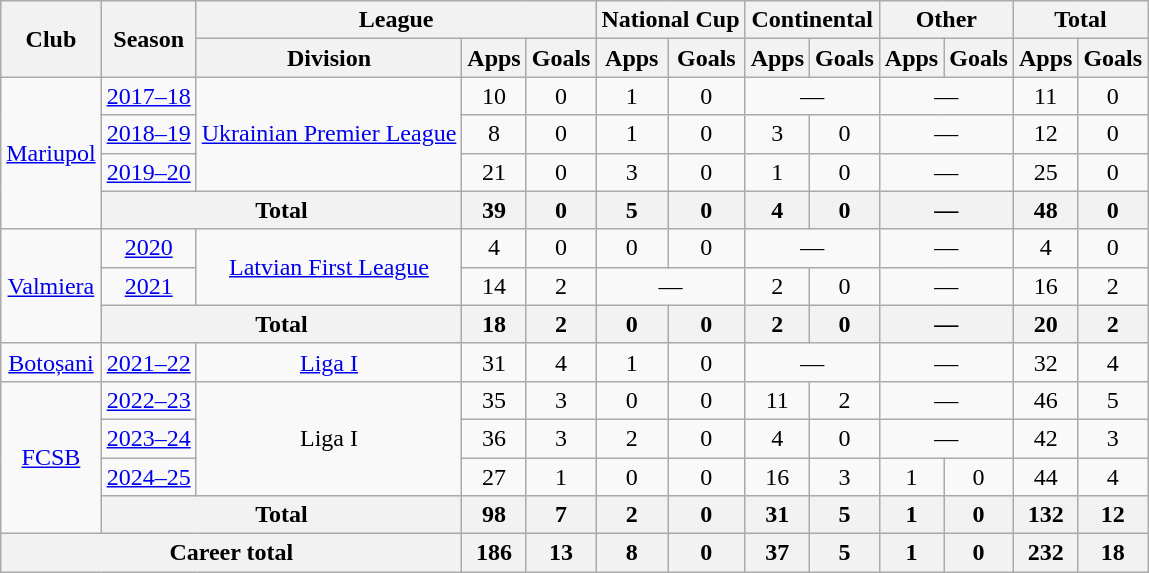<table class=wikitable style=text-align:center>
<tr>
<th rowspan=2>Club</th>
<th rowspan=2>Season</th>
<th colspan=3>League</th>
<th colspan=2>National Cup</th>
<th colspan=2>Continental</th>
<th colspan=2>Other</th>
<th colspan=2>Total</th>
</tr>
<tr>
<th>Division</th>
<th>Apps</th>
<th>Goals</th>
<th>Apps</th>
<th>Goals</th>
<th>Apps</th>
<th>Goals</th>
<th>Apps</th>
<th>Goals</th>
<th>Apps</th>
<th>Goals</th>
</tr>
<tr>
<td rowspan="4"><a href='#'>Mariupol</a></td>
<td><a href='#'>2017–18</a></td>
<td rowspan="3"><a href='#'>Ukrainian Premier League</a></td>
<td>10</td>
<td>0</td>
<td>1</td>
<td>0</td>
<td colspan="2">—</td>
<td colspan="2">—</td>
<td>11</td>
<td>0</td>
</tr>
<tr>
<td><a href='#'>2018–19</a></td>
<td>8</td>
<td>0</td>
<td>1</td>
<td>0</td>
<td>3</td>
<td>0</td>
<td colspan="2">—</td>
<td>12</td>
<td>0</td>
</tr>
<tr>
<td><a href='#'>2019–20</a></td>
<td>21</td>
<td>0</td>
<td>3</td>
<td>0</td>
<td>1</td>
<td>0</td>
<td colspan="2">—</td>
<td>25</td>
<td>0</td>
</tr>
<tr>
<th colspan="2">Total</th>
<th>39</th>
<th>0</th>
<th>5</th>
<th>0</th>
<th>4</th>
<th>0</th>
<th colspan="2">—</th>
<th>48</th>
<th>0</th>
</tr>
<tr>
<td rowspan="3"><a href='#'>Valmiera</a></td>
<td><a href='#'>2020</a></td>
<td rowspan="2"><a href='#'>Latvian First League</a></td>
<td>4</td>
<td>0</td>
<td>0</td>
<td>0</td>
<td colspan="2">—</td>
<td colspan="2">—</td>
<td>4</td>
<td>0</td>
</tr>
<tr>
<td><a href='#'>2021</a></td>
<td>14</td>
<td>2</td>
<td colspan="2">—</td>
<td>2</td>
<td>0</td>
<td colspan="2">—</td>
<td>16</td>
<td>2</td>
</tr>
<tr>
<th colspan="2">Total</th>
<th>18</th>
<th>2</th>
<th>0</th>
<th>0</th>
<th>2</th>
<th>0</th>
<th colspan="2">—</th>
<th>20</th>
<th>2</th>
</tr>
<tr>
<td><a href='#'>Botoșani</a></td>
<td><a href='#'>2021–22</a></td>
<td><a href='#'>Liga I</a></td>
<td>31</td>
<td>4</td>
<td>1</td>
<td>0</td>
<td colspan="2">—</td>
<td colspan="2">—</td>
<td>32</td>
<td>4</td>
</tr>
<tr>
<td rowspan="4"><a href='#'>FCSB</a></td>
<td><a href='#'>2022–23</a></td>
<td rowspan="3">Liga I</td>
<td>35</td>
<td>3</td>
<td>0</td>
<td>0</td>
<td>11</td>
<td>2</td>
<td colspan="2">—</td>
<td>46</td>
<td>5</td>
</tr>
<tr>
<td><a href='#'>2023–24</a></td>
<td>36</td>
<td>3</td>
<td>2</td>
<td>0</td>
<td>4</td>
<td>0</td>
<td colspan="2">—</td>
<td>42</td>
<td>3</td>
</tr>
<tr>
<td><a href='#'>2024–25</a></td>
<td>27</td>
<td>1</td>
<td>0</td>
<td>0</td>
<td>16</td>
<td>3</td>
<td>1</td>
<td>0</td>
<td>44</td>
<td>4</td>
</tr>
<tr>
<th colspan="2">Total</th>
<th>98</th>
<th>7</th>
<th>2</th>
<th>0</th>
<th>31</th>
<th>5</th>
<th>1</th>
<th>0</th>
<th>132</th>
<th>12</th>
</tr>
<tr>
<th colspan="3">Career total</th>
<th>186</th>
<th>13</th>
<th>8</th>
<th>0</th>
<th>37</th>
<th>5</th>
<th>1</th>
<th>0</th>
<th>232</th>
<th>18</th>
</tr>
</table>
